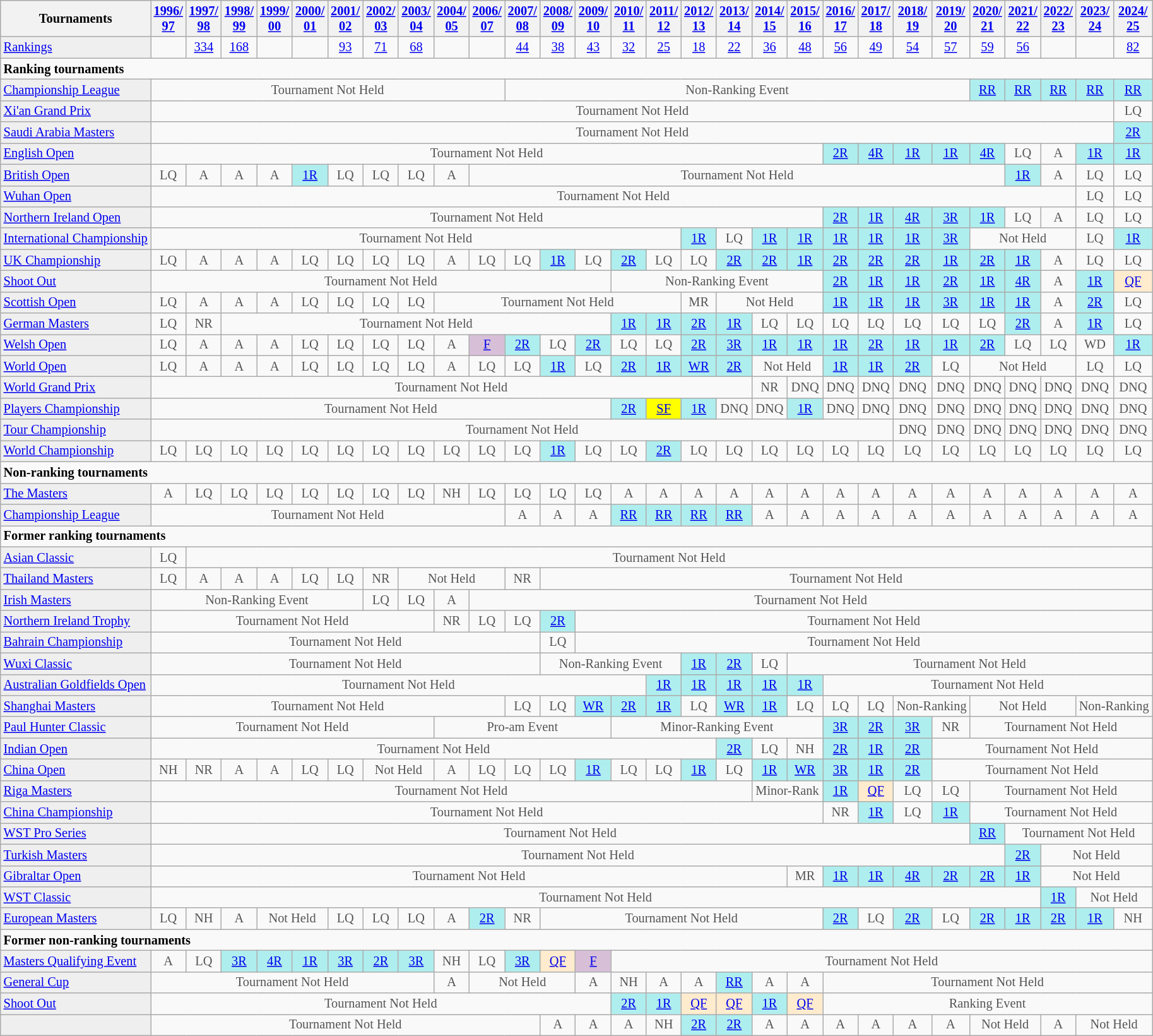<table class="wikitable" style="font-size:85%;">
<tr bgcolor="#efefef">
<th><strong>Tournaments</strong></th>
<th><a href='#'>1996/<br>97</a></th>
<th><a href='#'>1997/<br>98</a></th>
<th><a href='#'>1998/<br>99</a></th>
<th><a href='#'>1999/<br>00</a></th>
<th><a href='#'>2000/<br>01</a></th>
<th><a href='#'>2001/<br>02</a></th>
<th><a href='#'>2002/<br>03</a></th>
<th><a href='#'>2003/<br>04</a></th>
<th><a href='#'>2004/<br>05</a></th>
<th><a href='#'>2006/<br>07</a></th>
<th><a href='#'>2007/<br>08</a></th>
<th><a href='#'>2008/<br>09</a></th>
<th><a href='#'>2009/<br>10</a></th>
<th><a href='#'>2010/<br>11</a></th>
<th><a href='#'>2011/<br>12</a></th>
<th><a href='#'>2012/<br>13</a></th>
<th><a href='#'>2013/<br>14</a></th>
<th><a href='#'>2014/<br>15</a></th>
<th><a href='#'>2015/<br>16</a></th>
<th><a href='#'>2016/<br>17</a></th>
<th><a href='#'>2017/<br>18</a></th>
<th><a href='#'>2018/<br>19</a></th>
<th><a href='#'>2019/<br>20</a></th>
<th><a href='#'>2020/<br>21</a></th>
<th><a href='#'>2021/<br>22</a></th>
<th><a href='#'>2022/<br>23</a></th>
<th><a href='#'>2023/<br>24</a></th>
<th><a href='#'>2024/<br>25</a></th>
</tr>
<tr>
<td style="background:#EFEFEF;"><a href='#'>Rankings</a></td>
<td align="center"></td>
<td align="center"><a href='#'>334</a></td>
<td align="center"><a href='#'>168</a></td>
<td align="center"></td>
<td align="center"></td>
<td align="center"><a href='#'>93</a></td>
<td align="center"><a href='#'>71</a></td>
<td align="center"><a href='#'>68</a></td>
<td align="center"></td>
<td align="center"></td>
<td align="center"><a href='#'>44</a></td>
<td align="center"><a href='#'>38</a></td>
<td align="center"><a href='#'>43</a></td>
<td align="center"><a href='#'>32</a></td>
<td align="center"><a href='#'>25</a></td>
<td align="center"><a href='#'>18</a></td>
<td align="center"><a href='#'>22</a></td>
<td align="center"><a href='#'>36</a></td>
<td align="center"><a href='#'>48</a></td>
<td align="center"><a href='#'>56</a></td>
<td align="center"><a href='#'>49</a></td>
<td align="center"><a href='#'>54</a></td>
<td align="center"><a href='#'>57</a></td>
<td align="center"><a href='#'>59</a></td>
<td align="center"><a href='#'>56</a></td>
<td align="center"></td>
<td align="center"></td>
<td align="center"><a href='#'>82</a></td>
</tr>
<tr>
<td colspan="30"><strong>Ranking tournaments</strong></td>
</tr>
<tr>
<td style="background:#EFEFEF;"><a href='#'>Championship League</a></td>
<td align="center" colspan="10" style="color:#555555;">Tournament Not Held</td>
<td align="center" colspan="13" style="color:#555555;">Non-Ranking Event</td>
<td align="center" style="background:#afeeee;"><a href='#'>RR</a></td>
<td align="center" style="background:#afeeee;"><a href='#'>RR</a></td>
<td align="center" style="background:#afeeee;"><a href='#'>RR</a></td>
<td align="center" style="background:#afeeee;"><a href='#'>RR</a></td>
<td align="center" style="background:#afeeee;"><a href='#'>RR</a></td>
</tr>
<tr>
<td style="background:#EFEFEF;"><a href='#'>Xi'an Grand Prix</a></td>
<td align="center" colspan="27" style="color:#555555;">Tournament Not Held</td>
<td align="center" style="color:#555555;">LQ</td>
</tr>
<tr>
<td style="background:#EFEFEF;"><a href='#'>Saudi Arabia Masters</a></td>
<td align="center" colspan="27" style="color:#555555;">Tournament Not Held</td>
<td align="center" style="background:#afeeee;"><a href='#'>2R</a></td>
</tr>
<tr>
<td style="background:#EFEFEF;"><a href='#'>English Open</a></td>
<td align="center" colspan="19" style="color:#555555;">Tournament Not Held</td>
<td align="center" style="background:#afeeee;"><a href='#'>2R</a></td>
<td align="center" style="background:#afeeee;"><a href='#'>4R</a></td>
<td align="center" style="background:#afeeee;"><a href='#'>1R</a></td>
<td align="center" style="background:#afeeee;"><a href='#'>1R</a></td>
<td align="center" style="background:#afeeee;"><a href='#'>4R</a></td>
<td align="center" style="color:#555555;">LQ</td>
<td align="center" style="color:#555555;">A</td>
<td align="center" style="background:#afeeee;"><a href='#'>1R</a></td>
<td align="center" style="background:#afeeee;"><a href='#'>1R</a></td>
</tr>
<tr>
<td style="background:#EFEFEF;"><a href='#'>British Open</a></td>
<td align="center" style="color:#555555;">LQ</td>
<td align="center" style="color:#555555;">A</td>
<td align="center" style="color:#555555;">A</td>
<td align="center" style="color:#555555;">A</td>
<td align="center" style="background:#afeeee;"><a href='#'>1R</a></td>
<td align="center" style="color:#555555;">LQ</td>
<td align="center" style="color:#555555;">LQ</td>
<td align="center" style="color:#555555;">LQ</td>
<td align="center" style="color:#555555;">A</td>
<td align="center" colspan="15" style="color:#555555;">Tournament Not Held</td>
<td align="center" style="background:#afeeee;"><a href='#'>1R</a></td>
<td align="center" style="color:#555555;">A</td>
<td align="center" style="color:#555555;">LQ</td>
<td align="center" style="color:#555555;">LQ</td>
</tr>
<tr>
<td style="background:#EFEFEF;"><a href='#'>Wuhan Open</a></td>
<td align="center" colspan="26" style="color:#555555;">Tournament Not Held</td>
<td align="center" style="color:#555555;">LQ</td>
<td align="center" style="color:#555555;">LQ</td>
</tr>
<tr>
<td style="background:#EFEFEF;"><a href='#'>Northern Ireland Open</a></td>
<td align="center" colspan="19" style="color:#555555;">Tournament Not Held</td>
<td align="center" style="background:#afeeee;"><a href='#'>2R</a></td>
<td align="center" style="background:#afeeee;"><a href='#'>1R</a></td>
<td align="center" style="background:#afeeee;"><a href='#'>4R</a></td>
<td align="center" style="background:#afeeee;"><a href='#'>3R</a></td>
<td align="center" style="background:#afeeee;"><a href='#'>1R</a></td>
<td align="center" style="color:#555555;">LQ</td>
<td align="center" style="color:#555555;">A</td>
<td align="center" style="color:#555555;">LQ</td>
<td align="center" style="color:#555555;">LQ</td>
</tr>
<tr>
<td style="background:#EFEFEF;"><a href='#'>International Championship</a></td>
<td align="center" colspan="15" style="color:#555555;">Tournament Not Held</td>
<td align="center" style="background:#afeeee;"><a href='#'>1R</a></td>
<td align="center" style="color:#555555;">LQ</td>
<td align="center" style="background:#afeeee;"><a href='#'>1R</a></td>
<td align="center" style="background:#afeeee;"><a href='#'>1R</a></td>
<td align="center" style="background:#afeeee;"><a href='#'>1R</a></td>
<td align="center" style="background:#afeeee;"><a href='#'>1R</a></td>
<td align="center" style="background:#afeeee;"><a href='#'>1R</a></td>
<td align="center" style="background:#afeeee;"><a href='#'>3R</a></td>
<td align="center" colspan="3" style="color:#555555;">Not Held</td>
<td align="center" style="color:#555555;">LQ</td>
<td align="center" style="background:#afeeee;"><a href='#'>1R</a></td>
</tr>
<tr>
<td style="background:#EFEFEF;"><a href='#'>UK Championship</a></td>
<td align="center" style="color:#555555;">LQ</td>
<td align="center" style="color:#555555;">A</td>
<td align="center" style="color:#555555;">A</td>
<td align="center" style="color:#555555;">A</td>
<td align="center" style="color:#555555;">LQ</td>
<td align="center" style="color:#555555;">LQ</td>
<td align="center" style="color:#555555;">LQ</td>
<td align="center" style="color:#555555;">LQ</td>
<td align="center" style="color:#555555;">A</td>
<td align="center" style="color:#555555;">LQ</td>
<td align="center" style="color:#555555;">LQ</td>
<td align="center" style="background:#afeeee;"><a href='#'>1R</a></td>
<td align="center" style="color:#555555;">LQ</td>
<td align="center" style="background:#afeeee;"><a href='#'>2R</a></td>
<td align="center" style="color:#555555;">LQ</td>
<td align="center" style="color:#555555;">LQ</td>
<td align="center" style="background:#afeeee;"><a href='#'>2R</a></td>
<td align="center" style="background:#afeeee;"><a href='#'>2R</a></td>
<td align="center" style="background:#afeeee;"><a href='#'>1R</a></td>
<td align="center" style="background:#afeeee;"><a href='#'>2R</a></td>
<td align="center" style="background:#afeeee;"><a href='#'>2R</a></td>
<td align="center" style="background:#afeeee;"><a href='#'>2R</a></td>
<td align="center" style="background:#afeeee;"><a href='#'>1R</a></td>
<td align="center" style="background:#afeeee;"><a href='#'>2R</a></td>
<td align="center" style="background:#afeeee;"><a href='#'>1R</a></td>
<td align="center" style="color:#555555;">A</td>
<td align="center" style="color:#555555;">LQ</td>
<td align="center" style="color:#555555;">LQ</td>
</tr>
<tr>
<td style="background:#EFEFEF;"><a href='#'>Shoot Out</a></td>
<td align="center" colspan="13" style="color:#555555;">Tournament Not Held</td>
<td align="center" colspan="6" style="color:#555555;">Non-Ranking Event</td>
<td align="center" style="background:#afeeee;"><a href='#'>2R</a></td>
<td align="center" style="background:#afeeee;"><a href='#'>1R</a></td>
<td align="center" style="background:#afeeee;"><a href='#'>1R</a></td>
<td align="center" style="background:#afeeee;"><a href='#'>2R</a></td>
<td align="center" style="background:#afeeee;"><a href='#'>1R</a></td>
<td align="center" style="background:#afeeee;"><a href='#'>4R</a></td>
<td align="center" style="color:#555555;">A</td>
<td align="center" style="background:#afeeee;"><a href='#'>1R</a></td>
<td align="center" style="background:#ffebcd;"><a href='#'>QF</a></td>
</tr>
<tr>
<td style="background:#EFEFEF;"><a href='#'>Scottish Open</a></td>
<td align="center" style="color:#555555;">LQ</td>
<td align="center" style="color:#555555;">A</td>
<td align="center" style="color:#555555;">A</td>
<td align="center" style="color:#555555;">A</td>
<td align="center" style="color:#555555;">LQ</td>
<td align="center" style="color:#555555;">LQ</td>
<td align="center" style="color:#555555;">LQ</td>
<td align="center" style="color:#555555;">LQ</td>
<td align="center" colspan="7" style="color:#555555;">Tournament Not Held</td>
<td align="center" style="color:#555555;">MR</td>
<td align="center" colspan="3" style="color:#555555;">Not Held</td>
<td align="center" style="background:#afeeee;"><a href='#'>1R</a></td>
<td align="center" style="background:#afeeee;"><a href='#'>1R</a></td>
<td align="center" style="background:#afeeee;"><a href='#'>1R</a></td>
<td align="center" style="background:#afeeee;"><a href='#'>3R</a></td>
<td align="center" style="background:#afeeee;"><a href='#'>1R</a></td>
<td align="center" style="background:#afeeee;"><a href='#'>1R</a></td>
<td align="center" style="color:#555555;">A</td>
<td align="center" style="background:#afeeee;"><a href='#'>2R</a></td>
<td align="center" style="color:#555555;">LQ</td>
</tr>
<tr>
<td style="background:#EFEFEF;"><a href='#'>German Masters</a></td>
<td align="center" style="color:#555555;">LQ</td>
<td align="center" style="color:#555555;">NR</td>
<td align="center" colspan="11" style="color:#555555;">Tournament Not Held</td>
<td align="center" style="background:#afeeee;"><a href='#'>1R</a></td>
<td align="center" style="background:#afeeee;"><a href='#'>1R</a></td>
<td align="center" style="background:#afeeee;"><a href='#'>2R</a></td>
<td align="center" style="background:#afeeee;"><a href='#'>1R</a></td>
<td align="center" style="color:#555555;">LQ</td>
<td align="center" style="color:#555555;">LQ</td>
<td align="center" style="color:#555555;">LQ</td>
<td align="center" style="color:#555555;">LQ</td>
<td align="center" style="color:#555555;">LQ</td>
<td align="center" style="color:#555555;">LQ</td>
<td align="center" style="color:#555555;">LQ</td>
<td align="center" style="background:#afeeee;"><a href='#'>2R</a></td>
<td align="center" style="color:#555555;">A</td>
<td align="center" style="background:#afeeee;"><a href='#'>1R</a></td>
<td align="center" style="color:#555555;">LQ</td>
</tr>
<tr>
<td style="background:#EFEFEF;"><a href='#'>Welsh Open</a></td>
<td align="center" style="color:#555555;">LQ</td>
<td align="center" style="color:#555555;">A</td>
<td align="center" style="color:#555555;">A</td>
<td align="center" style="color:#555555;">A</td>
<td align="center" style="color:#555555;">LQ</td>
<td align="center" style="color:#555555;">LQ</td>
<td align="center" style="color:#555555;">LQ</td>
<td align="center" style="color:#555555;">LQ</td>
<td align="center" style="color:#555555;">A</td>
<td align="center" style="background:thistle;"><a href='#'>F</a></td>
<td align="center" style="background:#afeeee;"><a href='#'>2R</a></td>
<td align="center" style="color:#555555;">LQ</td>
<td align="center" style="background:#afeeee;"><a href='#'>2R</a></td>
<td align="center" style="color:#555555;">LQ</td>
<td align="center" style="color:#555555;">LQ</td>
<td align="center" style="background:#afeeee;"><a href='#'>2R</a></td>
<td align="center" style="background:#afeeee;"><a href='#'>3R</a></td>
<td align="center" style="background:#afeeee;"><a href='#'>1R</a></td>
<td align="center" style="background:#afeeee;"><a href='#'>1R</a></td>
<td align="center" style="background:#afeeee;"><a href='#'>1R</a></td>
<td align="center" style="background:#afeeee;"><a href='#'>2R</a></td>
<td align="center" style="background:#afeeee;"><a href='#'>1R</a></td>
<td align="center" style="background:#afeeee;"><a href='#'>1R</a></td>
<td align="center" style="background:#afeeee;"><a href='#'>2R</a></td>
<td align="center" style="color:#555555;">LQ</td>
<td align="center" style="color:#555555;">LQ</td>
<td align="center" style="color:#555555;">WD</td>
<td align="center" style="background:#afeeee;"><a href='#'>1R</a></td>
</tr>
<tr>
<td style="background:#EFEFEF;"><a href='#'>World Open</a></td>
<td align="center" style="color:#555555;">LQ</td>
<td align="center" style="color:#555555;">A</td>
<td align="center" style="color:#555555;">A</td>
<td align="center" style="color:#555555;">A</td>
<td align="center" style="color:#555555;">LQ</td>
<td align="center" style="color:#555555;">LQ</td>
<td align="center" style="color:#555555;">LQ</td>
<td align="center" style="color:#555555;">LQ</td>
<td align="center" style="color:#555555;">A</td>
<td align="center" style="color:#555555;">LQ</td>
<td align="center" style="color:#555555;">LQ</td>
<td align="center" style="background:#afeeee;"><a href='#'>1R</a></td>
<td align="center" style="color:#555555;">LQ</td>
<td align="center" style="background:#afeeee;"><a href='#'>2R</a></td>
<td align="center" style="background:#afeeee;"><a href='#'>1R</a></td>
<td align="center" style="background:#afeeee;"><a href='#'>WR</a></td>
<td align="center" style="background:#afeeee;"><a href='#'>2R</a></td>
<td align="center" colspan="2" style="color:#555555;">Not Held</td>
<td align="center" style="background:#afeeee;"><a href='#'>1R</a></td>
<td align="center" style="background:#afeeee;"><a href='#'>1R</a></td>
<td align="center" style="background:#afeeee;"><a href='#'>2R</a></td>
<td align="center" style="color:#555555;">LQ</td>
<td align="center" colspan="3" style="color:#555555;">Not Held</td>
<td align="center" style="color:#555555;">LQ</td>
<td align="center" style="color:#555555;">LQ</td>
</tr>
<tr>
<td style="background:#EFEFEF;"><a href='#'>World Grand Prix</a></td>
<td align="center" colspan="17" style="color:#555555;">Tournament Not Held</td>
<td align="center" style="color:#555555;">NR</td>
<td align="center" style="color:#555555;">DNQ</td>
<td align="center" style="color:#555555;">DNQ</td>
<td align="center" style="color:#555555;">DNQ</td>
<td align="center" style="color:#555555;">DNQ</td>
<td align="center" style="color:#555555;">DNQ</td>
<td align="center" style="color:#555555;">DNQ</td>
<td align="center" style="color:#555555;">DNQ</td>
<td align="center" style="color:#555555;">DNQ</td>
<td align="center" style="color:#555555;">DNQ</td>
<td align="center" style="color:#555555;">DNQ</td>
</tr>
<tr>
<td style="background:#EFEFEF;"><a href='#'>Players Championship</a></td>
<td align="center" colspan="13" style="color:#555555;">Tournament Not Held</td>
<td align="center" style="background:#afeeee;"><a href='#'>2R</a></td>
<td align="center" style="background:yellow;"><a href='#'>SF</a></td>
<td align="center" style="background:#afeeee;"><a href='#'>1R</a></td>
<td align="center" style="color:#555555;">DNQ</td>
<td align="center" style="color:#555555;">DNQ</td>
<td align="center" style="background:#afeeee;"><a href='#'>1R</a></td>
<td align="center" style="color:#555555;">DNQ</td>
<td align="center" style="color:#555555;">DNQ</td>
<td align="center" style="color:#555555;">DNQ</td>
<td align="center" style="color:#555555;">DNQ</td>
<td align="center" style="color:#555555;">DNQ</td>
<td align="center" style="color:#555555;">DNQ</td>
<td align="center" style="color:#555555;">DNQ</td>
<td align="center" style="color:#555555;">DNQ</td>
<td align="center" style="color:#555555;">DNQ</td>
</tr>
<tr>
<td style="background:#EFEFEF;"><a href='#'>Tour Championship</a></td>
<td align="center" colspan="21" style="color:#555555;">Tournament Not Held</td>
<td align="center" style="color:#555555;">DNQ</td>
<td align="center" style="color:#555555;">DNQ</td>
<td align="center" style="color:#555555;">DNQ</td>
<td align="center" style="color:#555555;">DNQ</td>
<td align="center" style="color:#555555;">DNQ</td>
<td align="center" style="color:#555555;">DNQ</td>
<td align="center" style="color:#555555;">DNQ</td>
</tr>
<tr>
<td style="background:#EFEFEF;"><a href='#'>World Championship</a></td>
<td align="center" style="color:#555555;">LQ</td>
<td align="center" style="color:#555555;">LQ</td>
<td align="center" style="color:#555555;">LQ</td>
<td align="center" style="color:#555555;">LQ</td>
<td align="center" style="color:#555555;">LQ</td>
<td align="center" style="color:#555555;">LQ</td>
<td align="center" style="color:#555555;">LQ</td>
<td align="center" style="color:#555555;">LQ</td>
<td align="center" style="color:#555555;">LQ</td>
<td align="center" style="color:#555555;">LQ</td>
<td align="center" style="color:#555555;">LQ</td>
<td align="center" style="background:#afeeee;"><a href='#'>1R</a></td>
<td align="center" style="color:#555555;">LQ</td>
<td align="center" style="color:#555555;">LQ</td>
<td align="center" style="background:#afeeee;"><a href='#'>2R</a></td>
<td align="center" style="color:#555555;">LQ</td>
<td align="center" style="color:#555555;">LQ</td>
<td align="center" style="color:#555555;">LQ</td>
<td align="center" style="color:#555555;">LQ</td>
<td align="center" style="color:#555555;">LQ</td>
<td align="center" style="color:#555555;">LQ</td>
<td align="center" style="color:#555555;">LQ</td>
<td align="center" style="color:#555555;">LQ</td>
<td align="center" style="color:#555555;">LQ</td>
<td align="center" style="color:#555555;">LQ</td>
<td align="center" style="color:#555555;">LQ</td>
<td align="center" style="color:#555555;">LQ</td>
<td align="center" style="color:#555555;">LQ</td>
</tr>
<tr>
<td colspan="30"><strong>Non-ranking tournaments</strong></td>
</tr>
<tr>
<td style="background:#EFEFEF;"><a href='#'>The Masters</a></td>
<td align="center" style="color:#555555;">A</td>
<td align="center" style="color:#555555;">LQ</td>
<td align="center" style="color:#555555;">LQ</td>
<td align="center" style="color:#555555;">LQ</td>
<td align="center" style="color:#555555;">LQ</td>
<td align="center" style="color:#555555;">LQ</td>
<td align="center" style="color:#555555;">LQ</td>
<td align="center" style="color:#555555;">LQ</td>
<td align="center" style="color:#555555;">NH</td>
<td align="center" style="color:#555555;">LQ</td>
<td align="center" style="color:#555555;">LQ</td>
<td align="center" style="color:#555555;">LQ</td>
<td align="center" style="color:#555555;">LQ</td>
<td align="center" style="color:#555555;">A</td>
<td align="center" style="color:#555555;">A</td>
<td align="center" style="color:#555555;">A</td>
<td align="center" style="color:#555555;">A</td>
<td align="center" style="color:#555555;">A</td>
<td align="center" style="color:#555555;">A</td>
<td align="center" style="color:#555555;">A</td>
<td align="center" style="color:#555555;">A</td>
<td align="center" style="color:#555555;">A</td>
<td align="center" style="color:#555555;">A</td>
<td align="center" style="color:#555555;">A</td>
<td align="center" style="color:#555555;">A</td>
<td align="center" style="color:#555555;">A</td>
<td align="center" style="color:#555555;">A</td>
<td align="center" style="color:#555555;">A</td>
</tr>
<tr>
<td style="background:#EFEFEF;"><a href='#'>Championship League</a></td>
<td align="center" colspan="10" style="color:#555555;">Tournament Not Held</td>
<td align="center" style="color:#555555;">A</td>
<td align="center" style="color:#555555;">A</td>
<td align="center" style="color:#555555;">A</td>
<td align="center" style="background:#afeeee;"><a href='#'>RR</a></td>
<td align="center" style="background:#afeeee;"><a href='#'>RR</a></td>
<td align="center" style="background:#afeeee;"><a href='#'>RR</a></td>
<td align="center" style="background:#afeeee;"><a href='#'>RR</a></td>
<td align="center" style="color:#555555;">A</td>
<td align="center" style="color:#555555;">A</td>
<td align="center" style="color:#555555;">A</td>
<td align="center" style="color:#555555;">A</td>
<td align="center" style="color:#555555;">A</td>
<td align="center" style="color:#555555;">A</td>
<td align="center" style="color:#555555;">A</td>
<td align="center" style="color:#555555;">A</td>
<td align="center" style="color:#555555;">A</td>
<td align="center" style="color:#555555;">A</td>
<td align="center" style="color:#555555;">A</td>
</tr>
<tr>
<td colspan="30"><strong>Former ranking tournaments</strong></td>
</tr>
<tr>
<td style="background:#EFEFEF;"><a href='#'>Asian Classic</a></td>
<td align="center" style="color:#555555;">LQ</td>
<td align="center" colspan="30" style="color:#555555;">Tournament Not Held</td>
</tr>
<tr>
<td style="background:#EFEFEF;"><a href='#'>Thailand Masters</a></td>
<td align="center" style="color:#555555;">LQ</td>
<td align="center" style="color:#555555;">A</td>
<td align="center" style="color:#555555;">A</td>
<td align="center" style="color:#555555;">A</td>
<td align="center" style="color:#555555;">LQ</td>
<td align="center" style="color:#555555;">LQ</td>
<td align="center" style="color:#555555;">NR</td>
<td align="center" colspan="3" style="color:#555555;">Not Held</td>
<td align="center" style="color:#555555;">NR</td>
<td align="center" colspan="30" style="color:#555555;">Tournament Not Held</td>
</tr>
<tr>
<td style="background:#EFEFEF;"><a href='#'>Irish Masters</a></td>
<td align="center" colspan="6" style="color:#555555;">Non-Ranking Event</td>
<td align="center" style="color:#555555;">LQ</td>
<td align="center" style="color:#555555;">LQ</td>
<td align="center" style="color:#555555;">A</td>
<td align="center" colspan="30" style="color:#555555;">Tournament Not Held</td>
</tr>
<tr>
<td style="background:#EFEFEF;"><a href='#'>Northern Ireland Trophy</a></td>
<td align="center" colspan="8" style="color:#555555;">Tournament Not Held</td>
<td align="center" style="color:#555555;">NR</td>
<td align="center" style="color:#555555;">LQ</td>
<td align="center" style="color:#555555;">LQ</td>
<td align="center" style="background:#afeeee;"><a href='#'>2R</a></td>
<td align="center" colspan="30" style="color:#555555;">Tournament Not Held</td>
</tr>
<tr>
<td style="background:#EFEFEF;"><a href='#'>Bahrain Championship</a></td>
<td align="center" colspan="11" style="color:#555555;">Tournament Not Held</td>
<td align="center" style="color:#555555;">LQ</td>
<td align="center" colspan="30" style="color:#555555;">Tournament Not Held</td>
</tr>
<tr>
<td style="background:#EFEFEF;"><a href='#'>Wuxi Classic</a></td>
<td align="center" colspan="11" style="color:#555555;">Tournament Not Held</td>
<td align="center" colspan="4" style="color:#555555;">Non-Ranking Event</td>
<td align="center" style="background:#afeeee;"><a href='#'>1R</a></td>
<td align="center" style="background:#afeeee;"><a href='#'>2R</a></td>
<td align="center" style="color:#555555;">LQ</td>
<td align="center" colspan="30" style="color:#555555;">Tournament Not Held</td>
</tr>
<tr>
<td style="background:#EFEFEF;"><a href='#'>Australian Goldfields Open</a></td>
<td align="center" colspan="14" style="color:#555555;">Tournament Not Held</td>
<td align="center" style="background:#afeeee;"><a href='#'>1R</a></td>
<td align="center" style="background:#afeeee;"><a href='#'>1R</a></td>
<td align="center" style="background:#afeeee;"><a href='#'>1R</a></td>
<td align="center" style="background:#afeeee;"><a href='#'>1R</a></td>
<td align="center" style="background:#afeeee;"><a href='#'>1R</a></td>
<td align="center" colspan="30" style="color:#555555;">Tournament Not Held</td>
</tr>
<tr>
<td style="background:#EFEFEF;"><a href='#'>Shanghai Masters</a></td>
<td align="center" colspan="10" style="color:#555555;">Tournament Not Held</td>
<td align="center" style="color:#555555;">LQ</td>
<td align="center" style="color:#555555;">LQ</td>
<td align="center" style="background:#afeeee;"><a href='#'>WR</a></td>
<td align="center" style="background:#afeeee;"><a href='#'>2R</a></td>
<td align="center" style="background:#afeeee;"><a href='#'>1R</a></td>
<td align="center" style="color:#555555;">LQ</td>
<td align="center" style="background:#afeeee;"><a href='#'>WR</a></td>
<td align="center" style="background:#afeeee;"><a href='#'>1R</a></td>
<td align="center" style="color:#555555;">LQ</td>
<td align="center" style="color:#555555;">LQ</td>
<td align="center" style="color:#555555;">LQ</td>
<td align="center" colspan="2" style="color:#555555;">Non-Ranking</td>
<td align="center" colspan="3" style="color:#555555;">Not Held</td>
<td align="center" colspan="2" style="color:#555555;">Non-Ranking</td>
</tr>
<tr>
<td style="background:#EFEFEF;"><a href='#'>Paul Hunter Classic</a></td>
<td align="center" colspan="8" style="color:#555555;">Tournament Not Held</td>
<td align="center" colspan="5" style="color:#555555;">Pro-am Event</td>
<td align="center" colspan="6" style="color:#555555;">Minor-Ranking Event</td>
<td align="center" style="background:#afeeee;"><a href='#'>3R</a></td>
<td align="center" style="background:#afeeee;"><a href='#'>2R</a></td>
<td align="center" style="background:#afeeee;"><a href='#'>3R</a></td>
<td align="center" style="color:#555555;">NR</td>
<td align="center" colspan="30" style="color:#555555;">Tournament Not Held</td>
</tr>
<tr>
<td style="background:#EFEFEF;"><a href='#'>Indian Open</a></td>
<td align="center" colspan="16" style="color:#555555;">Tournament Not Held</td>
<td align="center" style="background:#afeeee;"><a href='#'>2R</a></td>
<td align="center" style="color:#555555;">LQ</td>
<td align="center" style="color:#555555;">NH</td>
<td align="center" style="background:#afeeee;"><a href='#'>2R</a></td>
<td align="center" style="background:#afeeee;"><a href='#'>1R</a></td>
<td align="center" style="background:#afeeee;"><a href='#'>2R</a></td>
<td align="center" colspan="30" style="color:#555555;">Tournament Not Held</td>
</tr>
<tr>
<td style="background:#EFEFEF;"><a href='#'>China Open</a></td>
<td align="center" style="color:#555555;">NH</td>
<td align="center" style="color:#555555;">NR</td>
<td align="center" style="color:#555555;">A</td>
<td align="center" style="color:#555555;">A</td>
<td align="center" style="color:#555555;">LQ</td>
<td align="center" style="color:#555555;">LQ</td>
<td align="center" colspan="2" style="color:#555555;">Not Held</td>
<td align="center" style="color:#555555;">A</td>
<td align="center" style="color:#555555;">LQ</td>
<td align="center" style="color:#555555;">LQ</td>
<td align="center" style="color:#555555;">LQ</td>
<td align="center" style="background:#afeeee;"><a href='#'>1R</a></td>
<td align="center" style="color:#555555;">LQ</td>
<td align="center" style="color:#555555;">LQ</td>
<td align="center" style="background:#afeeee;"><a href='#'>1R</a></td>
<td align="center" style="color:#555555;">LQ</td>
<td align="center" style="background:#afeeee;"><a href='#'>1R</a></td>
<td align="center" style="background:#afeeee;"><a href='#'>WR</a></td>
<td align="center" style="background:#afeeee;"><a href='#'>3R</a></td>
<td align="center" style="background:#afeeee;"><a href='#'>1R</a></td>
<td align="center" style="background:#afeeee;"><a href='#'>2R</a></td>
<td align="center" colspan="30" style="color:#555555;">Tournament Not Held</td>
</tr>
<tr>
<td style="background:#EFEFEF;"><a href='#'>Riga Masters</a></td>
<td align="center" colspan="17" style="color:#555555;">Tournament Not Held</td>
<td align="center" colspan="2" style="color:#555555;">Minor-Rank</td>
<td align="center" style="background:#afeeee;"><a href='#'>1R</a></td>
<td align="center" style="background:#ffebcd;"><a href='#'>QF</a></td>
<td align="center" style="color:#555555;">LQ</td>
<td align="center" style="color:#555555;">LQ</td>
<td align="center" colspan="30" style="color:#555555;">Tournament Not Held</td>
</tr>
<tr>
<td style="background:#EFEFEF;"><a href='#'>China Championship</a></td>
<td align="center" colspan="19" style="color:#555555;">Tournament Not Held</td>
<td align="center" style="color:#555555;">NR</td>
<td align="center" style="background:#afeeee;"><a href='#'>1R</a></td>
<td align="center" style="color:#555555;">LQ</td>
<td align="center" style="background:#afeeee;"><a href='#'>1R</a></td>
<td align="center" colspan="30" style="color:#555555;">Tournament Not Held</td>
</tr>
<tr>
<td style="background:#EFEFEF;"><a href='#'>WST Pro Series</a></td>
<td align="center" colspan="23" style="color:#555555;">Tournament Not Held</td>
<td align="center" style="background:#afeeee;"><a href='#'>RR</a></td>
<td align="center" colspan="30" style="color:#555555;">Tournament Not Held</td>
</tr>
<tr>
<td style="background:#EFEFEF;"><a href='#'>Turkish Masters</a></td>
<td align="center" colspan="24" style="color:#555555;">Tournament Not Held</td>
<td align="center" style="background:#afeeee;"><a href='#'>2R</a></td>
<td align="center" colspan="3" style="color:#555555;">Not Held</td>
</tr>
<tr>
<td style="background:#EFEFEF;"><a href='#'>Gibraltar Open</a></td>
<td align="center" colspan="18" style="color:#555555;">Tournament Not Held</td>
<td align="center" style="color:#555555;">MR</td>
<td align="center" style="background:#afeeee;"><a href='#'>1R</a></td>
<td align="center" style="background:#afeeee;"><a href='#'>1R</a></td>
<td align="center" style="background:#afeeee;"><a href='#'>4R</a></td>
<td align="center" style="background:#afeeee;"><a href='#'>2R</a></td>
<td align="center" style="background:#afeeee;"><a href='#'>2R</a></td>
<td align="center" style="background:#afeeee;"><a href='#'>1R</a></td>
<td align="center" colspan="3" style="color:#555555;">Not Held</td>
</tr>
<tr>
<td style="background:#EFEFEF;"><a href='#'>WST Classic</a></td>
<td align="center" colspan="25" style="color:#555555;">Tournament Not Held</td>
<td align="center" style="background:#afeeee;"><a href='#'>1R</a></td>
<td align="center" colspan="2" style="color:#555555;">Not Held</td>
</tr>
<tr>
<td style="background:#EFEFEF;"><a href='#'>European Masters</a></td>
<td align="center" style="color:#555555;">LQ</td>
<td align="center" style="color:#555555;">NH</td>
<td align="center" style="color:#555555;">A</td>
<td align="center" colspan="2" style="color:#555555;">Not Held</td>
<td align="center" style="color:#555555;">LQ</td>
<td align="center" style="color:#555555;">LQ</td>
<td align="center" style="color:#555555;">LQ</td>
<td align="center" style="color:#555555;">A</td>
<td align="center" style="background:#afeeee;"><a href='#'>2R</a></td>
<td align="center" style="color:#555555;">NR</td>
<td align="center" colspan="8" style="color:#555555;">Tournament Not Held</td>
<td align="center" style="background:#afeeee;"><a href='#'>2R</a></td>
<td align="center" style="color:#555555;">LQ</td>
<td align="center" style="background:#afeeee;"><a href='#'>2R</a></td>
<td align="center" style="color:#555555;">LQ</td>
<td align="center" style="background:#afeeee;"><a href='#'>2R</a></td>
<td align="center" style="background:#afeeee;"><a href='#'>1R</a></td>
<td align="center" style="background:#afeeee;"><a href='#'>2R</a></td>
<td align="center" style="background:#afeeee;"><a href='#'>1R</a></td>
<td align="center" style="color:#555555;">NH</td>
</tr>
<tr>
<td colspan="30"><strong>Former non-ranking tournaments</strong></td>
</tr>
<tr>
<td style="background:#EFEFEF;"><a href='#'>Masters Qualifying Event</a></td>
<td align="center" style="color:#555555;">A</td>
<td align="center" style="color:#555555;">LQ</td>
<td align="center" style="background:#afeeee;"><a href='#'>3R</a></td>
<td align="center" style="background:#afeeee;"><a href='#'>4R</a></td>
<td align="center" style="background:#afeeee;"><a href='#'>1R</a></td>
<td align="center" style="background:#afeeee;"><a href='#'>3R</a></td>
<td align="center" style="background:#afeeee;"><a href='#'>2R</a></td>
<td align="center" style="background:#afeeee;"><a href='#'>3R</a></td>
<td align="center" style="color:#555555;">NH</td>
<td align="center" style="color:#555555;">LQ</td>
<td align="center" style="background:#afeeee;"><a href='#'>3R</a></td>
<td align="center" style="background:#ffebcd;"><a href='#'>QF</a></td>
<td align="center" style="background:thistle;"><a href='#'>F</a></td>
<td align="center" colspan="30" style="color:#555555;">Tournament Not Held</td>
</tr>
<tr>
<td style="background:#EFEFEF;"><a href='#'>General Cup</a></td>
<td align="center" colspan="8" style="color:#555555;">Tournament Not Held</td>
<td align="center" style="color:#555555;">A</td>
<td align="center" colspan="3" style="color:#555555;">Not Held</td>
<td align="center" style="color:#555555;">A</td>
<td align="center" style="color:#555555;">NH</td>
<td align="center" style="color:#555555;">A</td>
<td align="center" style="color:#555555;">A</td>
<td align="center" style="background:#afeeee;"><a href='#'>RR</a></td>
<td align="center" style="color:#555555;">A</td>
<td align="center" style="color:#555555;">A</td>
<td align="center" colspan="30" style="color:#555555;">Tournament Not Held</td>
</tr>
<tr>
<td style="background:#EFEFEF;"><a href='#'>Shoot Out</a></td>
<td align="center" colspan="13" style="color:#555555;">Tournament Not Held</td>
<td align="center" style="background:#afeeee;"><a href='#'>2R</a></td>
<td align="center" style="background:#afeeee;"><a href='#'>1R</a></td>
<td align="center" style="background:#ffebcd;"><a href='#'>QF</a></td>
<td align="center" style="background:#ffebcd;"><a href='#'>QF</a></td>
<td align="center" style="background:#afeeee;"><a href='#'>1R</a></td>
<td align="center" style="background:#ffebcd;"><a href='#'>QF</a></td>
<td align="center" colspan="30" style="color:#555555;">Ranking Event</td>
</tr>
<tr>
<td style="background:#EFEFEF;"></td>
<td align="center" colspan="11" style="color:#555555;">Tournament Not Held</td>
<td align="center" style="color:#555555;">A</td>
<td align="center" style="color:#555555;">A</td>
<td align="center" style="color:#555555;">A</td>
<td align="center" style="color:#555555;">NH</td>
<td align="center" style="background:#afeeee;"><a href='#'>2R</a></td>
<td align="center" style="background:#afeeee;"><a href='#'>2R</a></td>
<td align="center" style="color:#555555;">A</td>
<td align="center" style="color:#555555;">A</td>
<td align="center" style="color:#555555;">A</td>
<td align="center" style="color:#555555;">A</td>
<td align="center" style="color:#555555;">A</td>
<td align="center" style="color:#555555;">A</td>
<td align="center" colspan="2" style="color:#555555;">Not Held</td>
<td align="center" style="color:#555555;">A</td>
<td align="center" colspan="2" style="color:#555555;">Not Held</td>
</tr>
</table>
